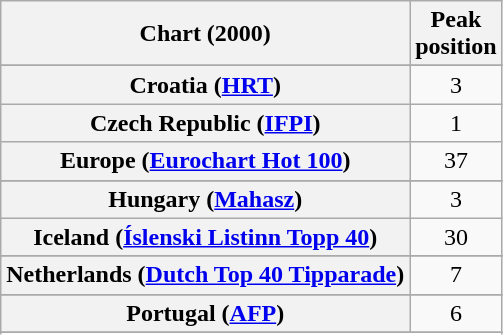<table class="wikitable sortable plainrowheaders" style="text-align:center">
<tr>
<th>Chart (2000)</th>
<th>Peak<br>position</th>
</tr>
<tr>
</tr>
<tr>
</tr>
<tr>
</tr>
<tr>
</tr>
<tr>
</tr>
<tr>
</tr>
<tr>
<th scope="row">Croatia (<a href='#'>HRT</a>)</th>
<td>3</td>
</tr>
<tr>
<th scope="row">Czech Republic (<a href='#'>IFPI</a>)</th>
<td>1</td>
</tr>
<tr>
<th scope="row">Europe (<a href='#'>Eurochart Hot 100</a>)</th>
<td>37</td>
</tr>
<tr>
</tr>
<tr>
</tr>
<tr>
</tr>
<tr>
<th scope="row">Hungary (<a href='#'>Mahasz</a>)</th>
<td>3</td>
</tr>
<tr>
<th scope="row">Iceland (<a href='#'>Íslenski Listinn Topp 40</a>)</th>
<td>30</td>
</tr>
<tr>
</tr>
<tr>
<th scope="row">Netherlands (<a href='#'>Dutch Top 40 Tipparade</a>)</th>
<td>7</td>
</tr>
<tr>
</tr>
<tr>
</tr>
<tr>
<th scope="row">Portugal (<a href='#'>AFP</a>)</th>
<td>6</td>
</tr>
<tr>
</tr>
<tr>
</tr>
<tr>
</tr>
<tr>
</tr>
<tr>
</tr>
<tr>
</tr>
<tr>
</tr>
<tr>
</tr>
<tr>
</tr>
<tr>
</tr>
</table>
